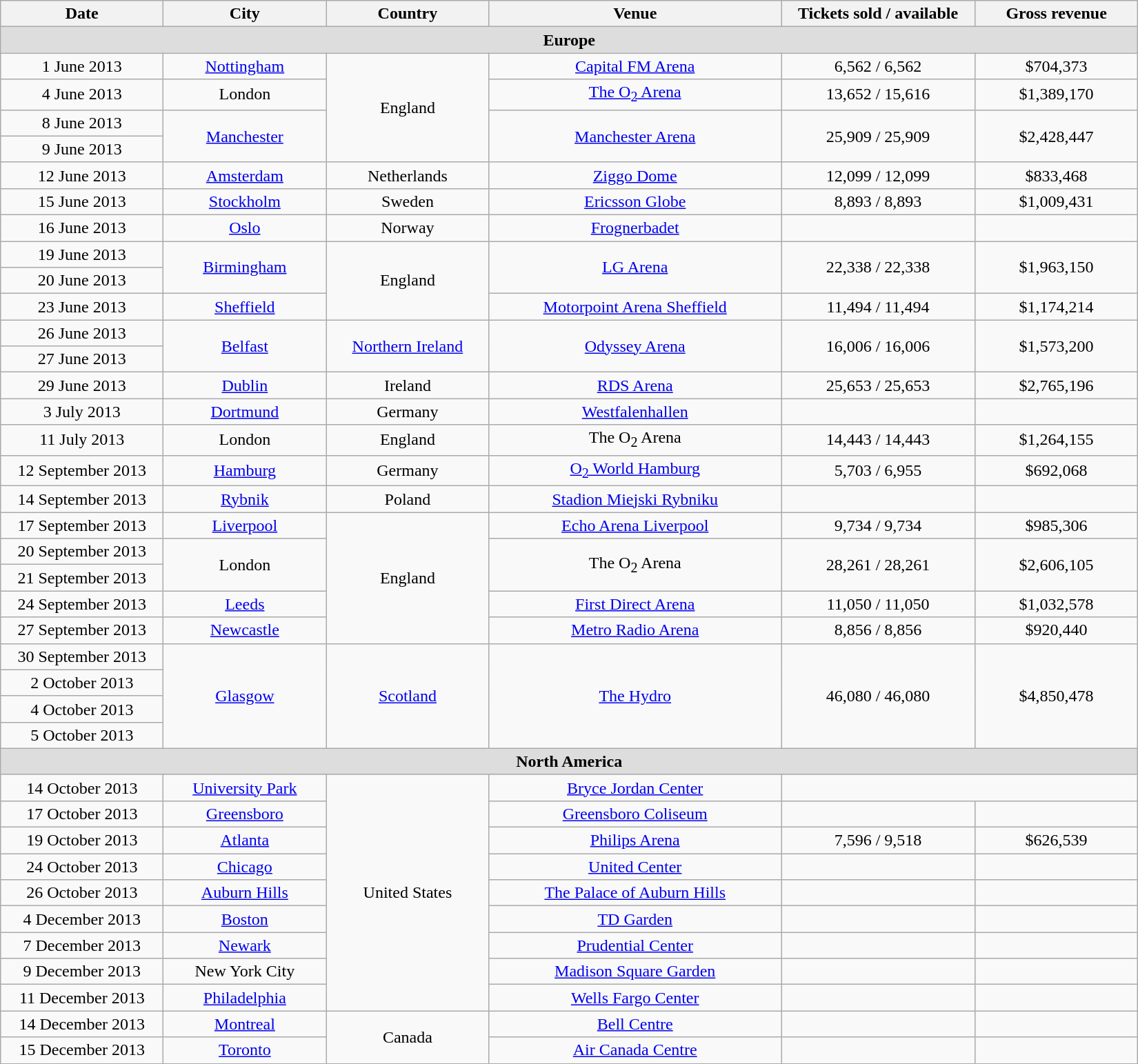<table class="wikitable" style="text-align:center;">
<tr>
<th width="150">Date</th>
<th width="150">City</th>
<th width="150">Country</th>
<th width="275">Venue</th>
<th width="180">Tickets sold / available</th>
<th width="150">Gross revenue</th>
</tr>
<tr style="background:#ddd;">
<td colspan="6"><strong>Europe</strong></td>
</tr>
<tr>
<td>1 June 2013</td>
<td><a href='#'>Nottingham</a></td>
<td rowspan="4">England</td>
<td><a href='#'>Capital FM Arena</a></td>
<td>6,562 / 6,562</td>
<td>$704,373</td>
</tr>
<tr>
<td>4 June 2013</td>
<td>London</td>
<td><a href='#'>The O<sub>2</sub> Arena</a></td>
<td>13,652 / 15,616</td>
<td>$1,389,170</td>
</tr>
<tr>
<td>8 June 2013</td>
<td rowspan="2"><a href='#'>Manchester</a></td>
<td rowspan="2"><a href='#'>Manchester Arena</a></td>
<td rowspan="2">25,909 / 25,909</td>
<td rowspan="2">$2,428,447</td>
</tr>
<tr>
<td>9 June 2013</td>
</tr>
<tr>
<td>12 June 2013</td>
<td><a href='#'>Amsterdam</a></td>
<td>Netherlands</td>
<td><a href='#'>Ziggo Dome</a></td>
<td>12,099 / 12,099</td>
<td>$833,468</td>
</tr>
<tr>
<td>15 June 2013</td>
<td><a href='#'>Stockholm</a></td>
<td>Sweden</td>
<td><a href='#'>Ericsson Globe</a></td>
<td>8,893 / 8,893</td>
<td>$1,009,431</td>
</tr>
<tr>
<td>16 June 2013</td>
<td><a href='#'>Oslo</a></td>
<td>Norway</td>
<td><a href='#'>Frognerbadet</a></td>
<td></td>
<td></td>
</tr>
<tr>
<td>19 June 2013</td>
<td rowspan="2"><a href='#'>Birmingham</a></td>
<td rowspan="3">England</td>
<td rowspan="2"><a href='#'>LG Arena</a></td>
<td rowspan="2">22,338 / 22,338</td>
<td rowspan="2">$1,963,150</td>
</tr>
<tr>
<td>20 June 2013</td>
</tr>
<tr>
<td>23 June 2013</td>
<td><a href='#'>Sheffield</a></td>
<td><a href='#'>Motorpoint Arena Sheffield</a></td>
<td>11,494 / 11,494</td>
<td>$1,174,214</td>
</tr>
<tr>
<td>26 June 2013</td>
<td rowspan="2"><a href='#'>Belfast</a></td>
<td rowspan="2"><a href='#'>Northern Ireland</a></td>
<td rowspan="2"><a href='#'>Odyssey Arena</a></td>
<td rowspan="2">16,006 / 16,006</td>
<td rowspan="2">$1,573,200</td>
</tr>
<tr>
<td>27 June 2013</td>
</tr>
<tr>
<td>29 June 2013</td>
<td><a href='#'>Dublin</a></td>
<td>Ireland</td>
<td><a href='#'>RDS Arena</a></td>
<td>25,653 / 25,653</td>
<td>$2,765,196</td>
</tr>
<tr>
<td>3 July 2013</td>
<td><a href='#'>Dortmund</a></td>
<td>Germany</td>
<td><a href='#'>Westfalenhallen</a></td>
<td></td>
<td></td>
</tr>
<tr>
<td>11 July 2013</td>
<td>London</td>
<td>England</td>
<td>The O<sub>2</sub> Arena</td>
<td>14,443 / 14,443</td>
<td>$1,264,155</td>
</tr>
<tr>
<td>12 September 2013</td>
<td><a href='#'>Hamburg</a></td>
<td>Germany</td>
<td><a href='#'>O<sub>2</sub> World Hamburg</a></td>
<td>5,703 / 6,955</td>
<td>$692,068</td>
</tr>
<tr>
<td>14 September 2013</td>
<td><a href='#'>Rybnik</a></td>
<td>Poland</td>
<td><a href='#'>Stadion Miejski Rybniku</a></td>
<td></td>
<td></td>
</tr>
<tr>
<td>17 September 2013</td>
<td><a href='#'>Liverpool</a></td>
<td rowspan="5">England</td>
<td><a href='#'>Echo Arena Liverpool</a></td>
<td>9,734 / 9,734</td>
<td>$985,306</td>
</tr>
<tr>
<td>20 September 2013</td>
<td rowspan="2">London</td>
<td rowspan="2">The O<sub>2</sub> Arena</td>
<td rowspan="2">28,261 / 28,261</td>
<td rowspan="2">$2,606,105</td>
</tr>
<tr>
<td>21 September 2013</td>
</tr>
<tr>
<td>24 September 2013</td>
<td><a href='#'>Leeds</a></td>
<td><a href='#'>First Direct Arena</a></td>
<td>11,050 / 11,050</td>
<td>$1,032,578</td>
</tr>
<tr>
<td>27 September 2013</td>
<td><a href='#'>Newcastle</a></td>
<td><a href='#'>Metro Radio Arena</a></td>
<td>8,856 / 8,856</td>
<td>$920,440</td>
</tr>
<tr>
<td>30 September 2013</td>
<td rowspan="4"><a href='#'>Glasgow</a></td>
<td rowspan="4"><a href='#'>Scotland</a></td>
<td rowspan="4"><a href='#'>The Hydro</a></td>
<td rowspan="4">46,080 / 46,080</td>
<td rowspan="4">$4,850,478</td>
</tr>
<tr>
<td>2 October 2013</td>
</tr>
<tr>
<td>4 October 2013</td>
</tr>
<tr>
<td>5 October 2013</td>
</tr>
<tr style="background:#ddd;">
<td colspan="7"><strong>North America</strong></td>
</tr>
<tr>
<td>14 October 2013</td>
<td><a href='#'>University Park</a></td>
<td rowspan="9">United States</td>
<td><a href='#'>Bryce Jordan Center</a></td>
</tr>
<tr>
<td>17 October 2013</td>
<td><a href='#'>Greensboro</a></td>
<td><a href='#'>Greensboro Coliseum</a></td>
<td></td>
<td></td>
</tr>
<tr>
<td>19 October 2013</td>
<td><a href='#'>Atlanta</a></td>
<td><a href='#'>Philips Arena</a></td>
<td>7,596 / 9,518</td>
<td>$626,539</td>
</tr>
<tr>
<td>24 October 2013</td>
<td><a href='#'>Chicago</a></td>
<td><a href='#'>United Center</a></td>
<td></td>
<td></td>
</tr>
<tr>
<td>26 October 2013</td>
<td><a href='#'>Auburn Hills</a></td>
<td><a href='#'>The Palace of Auburn Hills</a></td>
<td></td>
<td></td>
</tr>
<tr>
<td>4 December 2013</td>
<td><a href='#'>Boston</a></td>
<td><a href='#'>TD Garden</a></td>
<td></td>
<td></td>
</tr>
<tr>
<td>7 December 2013</td>
<td><a href='#'>Newark</a></td>
<td><a href='#'>Prudential Center</a></td>
<td></td>
<td></td>
</tr>
<tr>
<td>9 December 2013</td>
<td>New York City</td>
<td><a href='#'>Madison Square Garden</a></td>
<td></td>
<td></td>
</tr>
<tr>
<td>11 December 2013</td>
<td><a href='#'>Philadelphia</a></td>
<td><a href='#'>Wells Fargo Center</a></td>
<td></td>
<td></td>
</tr>
<tr>
<td>14 December 2013</td>
<td><a href='#'>Montreal</a></td>
<td rowspan="2">Canada</td>
<td><a href='#'>Bell Centre</a></td>
<td></td>
<td></td>
</tr>
<tr>
<td>15 December 2013</td>
<td><a href='#'>Toronto</a></td>
<td><a href='#'>Air Canada Centre</a></td>
<td></td>
<td></td>
</tr>
</table>
